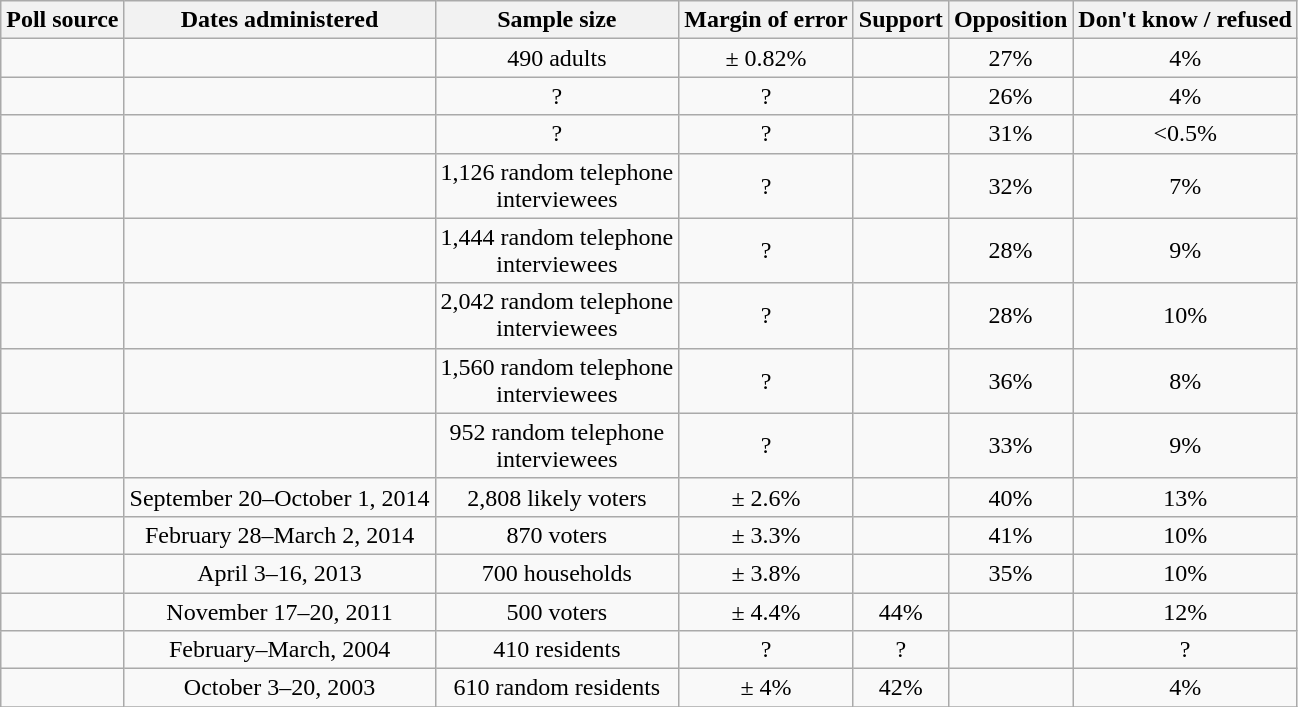<table class="wikitable" style="text-align: center">
<tr>
<th>Poll source</th>
<th>Dates administered</th>
<th>Sample size</th>
<th>Margin of error</th>
<th>Support</th>
<th>Opposition</th>
<th>Don't know / refused</th>
</tr>
<tr>
<td></td>
<td></td>
<td>490 adults</td>
<td>± 0.82% </td>
<td></td>
<td>27%</td>
<td>4%</td>
</tr>
<tr>
<td></td>
<td></td>
<td>?</td>
<td>?</td>
<td></td>
<td>26%</td>
<td>4%</td>
</tr>
<tr>
<td></td>
<td></td>
<td>?</td>
<td>?</td>
<td></td>
<td>31%</td>
<td><0.5%</td>
</tr>
<tr>
<td></td>
<td></td>
<td>1,126 random telephone<br>interviewees</td>
<td>?</td>
<td></td>
<td>32%</td>
<td>7%</td>
</tr>
<tr>
<td></td>
<td></td>
<td>1,444 random telephone<br>interviewees</td>
<td align=center>?</td>
<td></td>
<td>28%</td>
<td>9%</td>
</tr>
<tr>
<td></td>
<td></td>
<td>2,042 random telephone<br>interviewees</td>
<td>?</td>
<td></td>
<td>28%</td>
<td>10%</td>
</tr>
<tr>
<td></td>
<td></td>
<td>1,560 random telephone<br>interviewees</td>
<td>?</td>
<td></td>
<td>36%</td>
<td>8%</td>
</tr>
<tr>
<td align></td>
<td></td>
<td>952 random telephone<br>interviewees</td>
<td align=center>?</td>
<td></td>
<td>33%</td>
<td>9%</td>
</tr>
<tr>
<td></td>
<td>September 20–October 1, 2014</td>
<td>2,808 likely voters</td>
<td>± 2.6%</td>
<td></td>
<td>40%</td>
<td>13%</td>
</tr>
<tr>
<td></td>
<td>February 28–March 2, 2014</td>
<td>870 voters</td>
<td>± 3.3%</td>
<td></td>
<td>41%</td>
<td>10%</td>
</tr>
<tr>
<td> </td>
<td>April 3–16, 2013</td>
<td>700 households</td>
<td>± 3.8%</td>
<td></td>
<td>35%</td>
<td>10%</td>
</tr>
<tr>
<td></td>
<td>November 17–20, 2011</td>
<td>500 voters</td>
<td>± 4.4%</td>
<td>44%</td>
<td></td>
<td>12%</td>
</tr>
<tr>
<td></td>
<td>February–March, 2004</td>
<td>410 residents</td>
<td>?</td>
<td>?</td>
<td></td>
<td>?</td>
</tr>
<tr>
<td></td>
<td>October 3–20, 2003</td>
<td>610 random residents</td>
<td>± 4%</td>
<td>42%</td>
<td></td>
<td>4%</td>
</tr>
<tr>
</tr>
</table>
